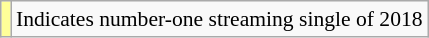<table class="wikitable" style="font-size:90%;">
<tr>
<td style="background-color:#FFFF99"></td>
<td>Indicates number-one streaming single of 2018</td>
</tr>
</table>
